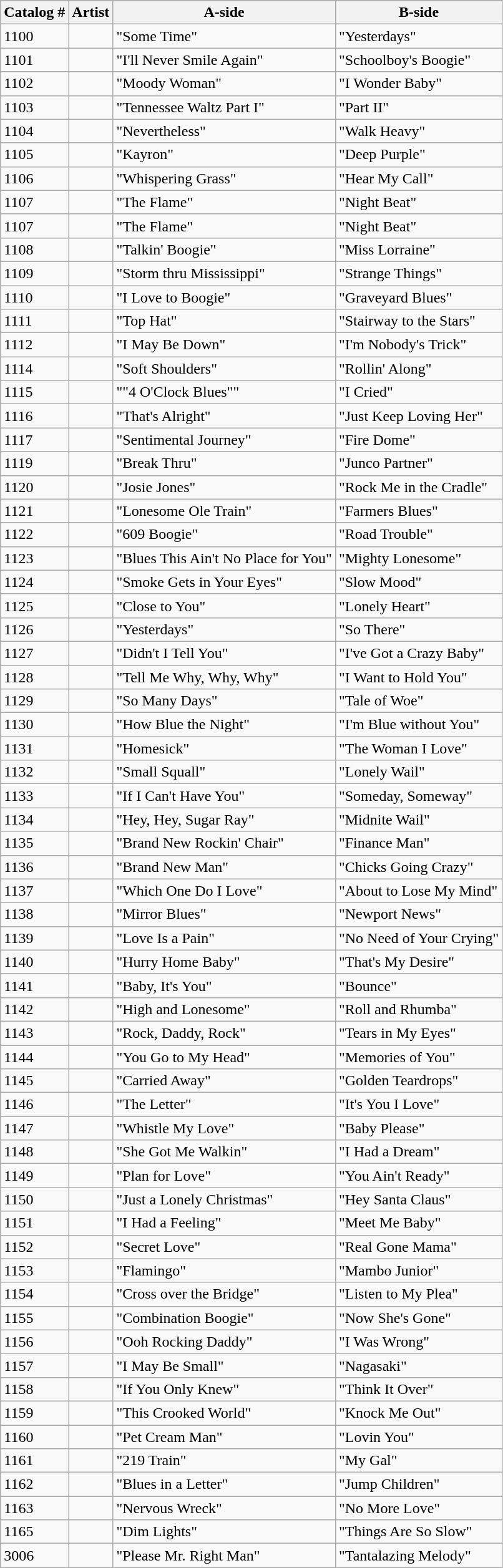<table class="wikitable sortable">
<tr>
<th>Catalog #</th>
<th>Artist</th>
<th>A-side</th>
<th>B-side</th>
</tr>
<tr>
<td>1100</td>
<td></td>
<td>"Some Time"</td>
<td>"Yesterdays"</td>
</tr>
<tr>
<td>1101</td>
<td></td>
<td>"I'll Never Smile Again"</td>
<td>"Schoolboy's Boogie"</td>
</tr>
<tr>
<td>1102</td>
<td></td>
<td>"Moody Woman"</td>
<td>"I Wonder Baby"</td>
</tr>
<tr>
<td>1103</td>
<td></td>
<td>"Tennessee Waltz Part I"</td>
<td>"Part II"</td>
</tr>
<tr>
<td>1104</td>
<td></td>
<td>"Nevertheless"</td>
<td>"Walk Heavy"</td>
</tr>
<tr>
<td>1105</td>
<td></td>
<td>"Kayron"</td>
<td>"Deep Purple"</td>
</tr>
<tr>
<td>1106</td>
<td></td>
<td>"Whispering Grass"</td>
<td>"Hear My Call"</td>
</tr>
<tr>
<td>1107</td>
<td></td>
<td>"The Flame"</td>
<td>"Night Beat"</td>
</tr>
<tr>
<td>1107</td>
<td></td>
<td>"The Flame"</td>
<td>"Night Beat"</td>
</tr>
<tr>
<td>1108</td>
<td></td>
<td>"Talkin' Boogie"</td>
<td>"Miss Lorraine"</td>
</tr>
<tr>
<td>1109</td>
<td></td>
<td>"Storm thru Mississippi"</td>
<td>"Strange Things"</td>
</tr>
<tr>
<td>1110</td>
<td></td>
<td>"I Love to Boogie"</td>
<td>"Graveyard Blues"</td>
</tr>
<tr>
<td>1111</td>
<td></td>
<td>"Top Hat"</td>
<td>"Stairway to the Stars"</td>
</tr>
<tr>
<td>1112</td>
<td></td>
<td>"I May Be Down"</td>
<td>"I'm Nobody's Trick"</td>
</tr>
<tr>
<td>1114</td>
<td></td>
<td>"Soft Shoulders"</td>
<td>"Rollin' Along"</td>
</tr>
<tr>
<td>1115</td>
<td></td>
<td>""4 O'Clock Blues""</td>
<td>"I Cried"</td>
</tr>
<tr>
<td>1116</td>
<td></td>
<td>"That's Alright"</td>
<td>"Just Keep Loving Her"</td>
</tr>
<tr>
<td>1117</td>
<td></td>
<td>"Sentimental Journey"</td>
<td>"Fire Dome"</td>
</tr>
<tr>
<td>1119</td>
<td></td>
<td>"Break Thru"</td>
<td>"Junco Partner"</td>
</tr>
<tr>
<td>1120</td>
<td></td>
<td>"Josie Jones"</td>
<td>"Rock Me in the Cradle"</td>
</tr>
<tr>
<td>1121</td>
<td></td>
<td>"Lonesome Ole Train"</td>
<td>"Farmers Blues"</td>
</tr>
<tr>
<td>1122</td>
<td></td>
<td>"609 Boogie"</td>
<td>"Road Trouble"</td>
</tr>
<tr>
<td>1123</td>
<td></td>
<td>"Blues This Ain't No Place for You"</td>
<td>"Mighty Lonesome"</td>
</tr>
<tr>
<td>1124</td>
<td></td>
<td>"Smoke Gets in Your Eyes"</td>
<td>"Slow Mood"</td>
</tr>
<tr>
<td>1125</td>
<td></td>
<td>"Close to You"</td>
<td>"Lonely Heart"</td>
</tr>
<tr>
<td>1126</td>
<td></td>
<td>"Yesterdays"</td>
<td>"So There"</td>
</tr>
<tr>
<td>1127</td>
<td></td>
<td>"Didn't I Tell You"</td>
<td>"I've Got a Crazy Baby"</td>
</tr>
<tr>
<td>1128</td>
<td></td>
<td>"Tell Me Why, Why, Why"</td>
<td>"I Want to Hold You"</td>
</tr>
<tr>
<td>1129</td>
<td></td>
<td>"So Many Days"</td>
<td>"Tale of Woe"</td>
</tr>
<tr>
<td>1130</td>
<td></td>
<td>"How Blue the Night"</td>
<td>"I'm Blue without You"</td>
</tr>
<tr>
<td>1131</td>
<td></td>
<td>"Homesick"</td>
<td>"The Woman I Love"</td>
</tr>
<tr>
<td>1132</td>
<td></td>
<td>"Small Squall"</td>
<td>"Lonely Wail"</td>
</tr>
<tr>
<td>1133</td>
<td></td>
<td>"If I Can't Have You"</td>
<td>"Someday, Someway"</td>
</tr>
<tr>
<td>1134</td>
<td></td>
<td>"Hey, Hey, Sugar Ray"</td>
<td>"Midnite Wail"</td>
</tr>
<tr>
<td>1135</td>
<td></td>
<td>"Brand New Rockin' Chair"</td>
<td>"Finance Man"</td>
</tr>
<tr>
<td>1136</td>
<td></td>
<td>"Brand New Man"</td>
<td>"Chicks Going Crazy"</td>
</tr>
<tr>
<td>1137</td>
<td></td>
<td>"Which One Do I Love"</td>
<td>"About to Lose My Mind"</td>
</tr>
<tr>
<td>1138</td>
<td></td>
<td>"Mirror Blues"</td>
<td>"Newport News"</td>
</tr>
<tr>
<td>1139</td>
<td></td>
<td>"Love Is a Pain"</td>
<td>"No Need of Your Crying"</td>
</tr>
<tr>
<td>1140</td>
<td></td>
<td>"Hurry Home Baby"</td>
<td>"That's My Desire"</td>
</tr>
<tr>
<td>1141</td>
<td></td>
<td>"Baby, It's You"</td>
<td>"Bounce"</td>
</tr>
<tr>
<td>1142</td>
<td></td>
<td>"High and Lonesome"</td>
<td>"Roll and Rhumba"</td>
</tr>
<tr>
<td>1143</td>
<td></td>
<td>"Rock, Daddy, Rock"</td>
<td>"Tears in My Eyes"</td>
</tr>
<tr>
<td>1144</td>
<td></td>
<td>"You Go to My Head"</td>
<td>"Memories of You"</td>
</tr>
<tr>
<td>1145</td>
<td></td>
<td>"Carried Away"</td>
<td>"Golden Teardrops"</td>
</tr>
<tr>
<td>1146</td>
<td></td>
<td>"The Letter"</td>
<td>"It's You I Love"</td>
</tr>
<tr>
<td>1147</td>
<td></td>
<td>"Whistle My Love"</td>
<td>"Baby Please"</td>
</tr>
<tr>
<td>1148</td>
<td></td>
<td>"She Got Me Walkin"</td>
<td>"I Had a Dream"</td>
</tr>
<tr>
<td>1149</td>
<td></td>
<td>"Plan for Love"</td>
<td>"You Ain't Ready"</td>
</tr>
<tr>
<td>1150</td>
<td></td>
<td>"Just a Lonely Christmas"</td>
<td>"Hey Santa Claus"</td>
</tr>
<tr>
<td>1151</td>
<td></td>
<td>"I Had a Feeling"</td>
<td>"Meet Me Baby"</td>
</tr>
<tr>
<td>1152</td>
<td></td>
<td>"Secret Love"</td>
<td>"Real Gone Mama"</td>
</tr>
<tr>
<td>1153</td>
<td></td>
<td>"Flamingo"</td>
<td>"Mambo Junior"</td>
</tr>
<tr>
<td>1154</td>
<td></td>
<td>"Cross over the Bridge"</td>
<td>"Listen to My Plea"</td>
</tr>
<tr>
<td>1155</td>
<td></td>
<td>"Combination Boogie"</td>
<td>"Now She's Gone"</td>
</tr>
<tr>
<td>1156</td>
<td></td>
<td>"Ooh Rocking Daddy"</td>
<td>"I Was Wrong"</td>
</tr>
<tr>
<td>1157</td>
<td></td>
<td>"I May Be Small"</td>
<td>"Nagasaki"</td>
</tr>
<tr>
<td>1158</td>
<td></td>
<td>"If You Only Knew"</td>
<td>"Think It Over"</td>
</tr>
<tr>
<td>1159</td>
<td></td>
<td>"This Crooked World"</td>
<td>"Knock Me Out"</td>
</tr>
<tr>
<td>1160</td>
<td></td>
<td>"Pet Cream Man"</td>
<td>"Lovin You"</td>
</tr>
<tr>
<td>1161</td>
<td></td>
<td>"219 Train"</td>
<td>"My Gal"</td>
</tr>
<tr>
<td>1162</td>
<td></td>
<td>"Blues in a Letter"</td>
<td>"Jump Children"</td>
</tr>
<tr>
<td>1163</td>
<td></td>
<td>"Nervous Wreck"</td>
<td>"No More Love"</td>
</tr>
<tr>
<td>1165</td>
<td></td>
<td>"Dim Lights"</td>
<td>"Things Are So Slow"</td>
</tr>
<tr>
<td>3006</td>
<td></td>
<td>"Please Mr. Right Man"</td>
<td>"Tantalazing Melody"</td>
</tr>
</table>
